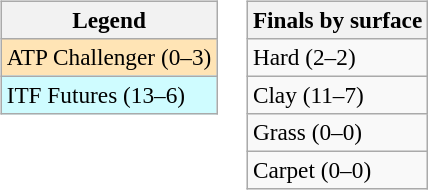<table>
<tr valign=top>
<td><br><table class=wikitable style=font-size:97%>
<tr>
<th>Legend</th>
</tr>
<tr bgcolor=moccasin>
<td>ATP Challenger (0–3)</td>
</tr>
<tr bgcolor=cffcff>
<td>ITF Futures (13–6)</td>
</tr>
</table>
</td>
<td><br><table class=wikitable style=font-size:97%>
<tr>
<th>Finals by surface</th>
</tr>
<tr>
<td>Hard (2–2)</td>
</tr>
<tr>
<td>Clay (11–7)</td>
</tr>
<tr>
<td>Grass (0–0)</td>
</tr>
<tr>
<td>Carpet (0–0)</td>
</tr>
</table>
</td>
</tr>
</table>
